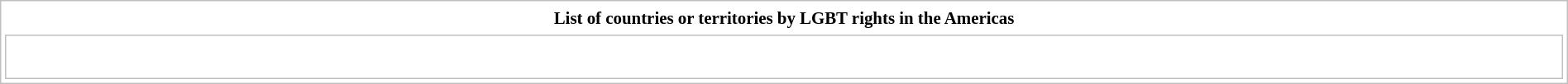<table class="collapsible uncollapsed" style=" text-align: left; border: 1px solid silver; margin: 0.2em auto auto; width:100%; clear: both; padding: 1px;">
<tr>
<th style=" font-size:87%; padding:0.2em 0.3em; text-align: center; "><span>List of countries or territories by LGBT rights in the Americas</span></th>
</tr>
<tr>
<td style="border: solid 1px silver; padding: 8px; "><br><div></div></td>
</tr>
</table>
